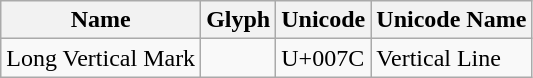<table class="wikitable sortable">
<tr>
<th>Name</th>
<th align="center">Glyph</th>
<th>Unicode</th>
<th>Unicode Name</th>
</tr>
<tr>
<td>Long Vertical Mark</td>
<td align="center"></td>
<td>U+007C</td>
<td>Vertical Line</td>
</tr>
</table>
